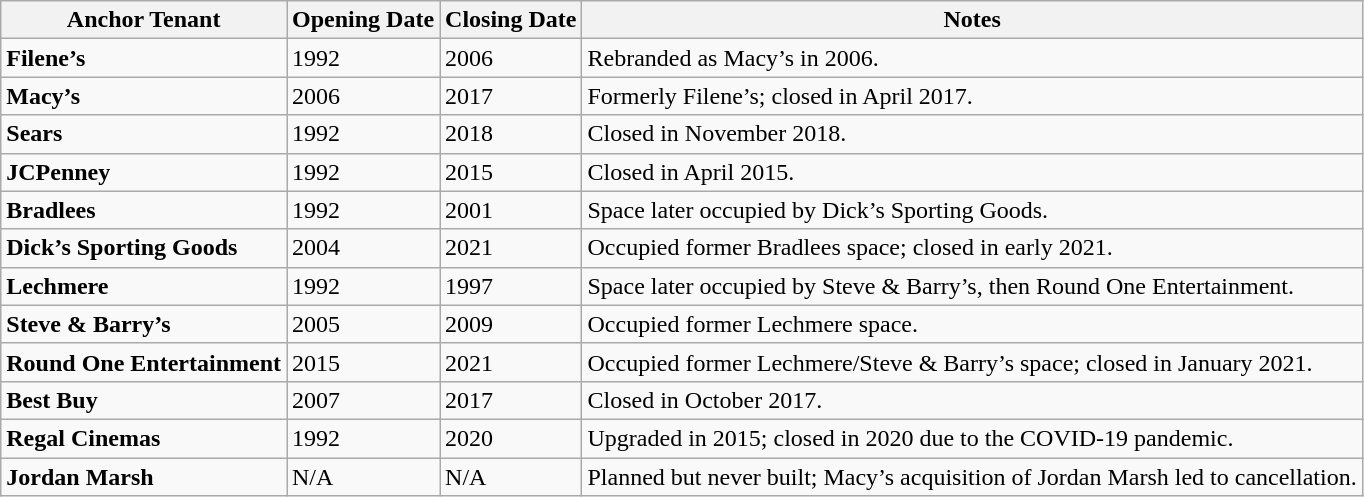<table class="wikitable">
<tr>
<th>Anchor Tenant</th>
<th>Opening Date</th>
<th>Closing Date</th>
<th>Notes</th>
</tr>
<tr>
<td><strong>Filene’s</strong></td>
<td>1992</td>
<td>2006</td>
<td>Rebranded as Macy’s in 2006.</td>
</tr>
<tr>
<td><strong>Macy’s</strong></td>
<td>2006</td>
<td>2017</td>
<td>Formerly Filene’s; closed in April 2017.</td>
</tr>
<tr>
<td><strong>Sears</strong></td>
<td>1992</td>
<td>2018</td>
<td>Closed in November 2018.</td>
</tr>
<tr>
<td><strong>JCPenney</strong></td>
<td>1992</td>
<td>2015</td>
<td>Closed in April 2015.</td>
</tr>
<tr>
<td><strong>Bradlees</strong></td>
<td>1992</td>
<td>2001</td>
<td>Space later occupied by Dick’s Sporting Goods.</td>
</tr>
<tr>
<td><strong>Dick’s Sporting Goods</strong></td>
<td>2004</td>
<td>2021</td>
<td>Occupied former Bradlees space; closed in early 2021.</td>
</tr>
<tr>
<td><strong>Lechmere</strong></td>
<td>1992</td>
<td>1997</td>
<td>Space later occupied by Steve & Barry’s, then Round One Entertainment.</td>
</tr>
<tr>
<td><strong>Steve & Barry’s</strong></td>
<td>2005</td>
<td>2009</td>
<td>Occupied former Lechmere space.</td>
</tr>
<tr>
<td><strong>Round One Entertainment</strong></td>
<td>2015</td>
<td>2021</td>
<td>Occupied former Lechmere/Steve & Barry’s space; closed in January 2021.</td>
</tr>
<tr>
<td><strong>Best Buy</strong></td>
<td>2007</td>
<td>2017</td>
<td>Closed in October 2017.</td>
</tr>
<tr>
<td><strong>Regal Cinemas</strong></td>
<td>1992</td>
<td>2020</td>
<td>Upgraded in 2015; closed in 2020 due to the COVID-19 pandemic.</td>
</tr>
<tr>
<td><strong>Jordan Marsh</strong></td>
<td>N/A</td>
<td>N/A</td>
<td>Planned but never built; Macy’s acquisition of Jordan Marsh led to cancellation.</td>
</tr>
</table>
